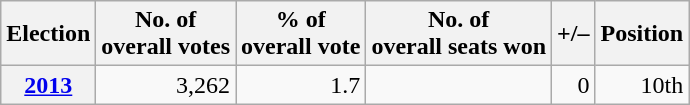<table class="wikitable" style="text-align: right;">
<tr>
<th>Election</th>
<th>No. of<br>overall votes</th>
<th>% of<br>overall vote</th>
<th>No. of<br>overall seats won</th>
<th>+/–</th>
<th>Position</th>
</tr>
<tr>
<th><a href='#'>2013</a></th>
<td> 3,262</td>
<td> 1.7</td>
<td></td>
<td> 0</td>
<td> 10th</td>
</tr>
</table>
